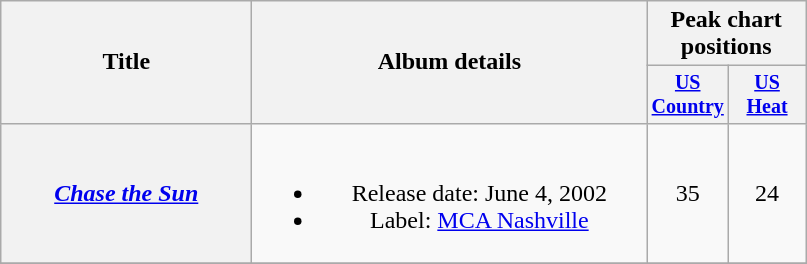<table class="wikitable plainrowheaders" style="text-align:center;">
<tr>
<th rowspan="2" style="width:10em;">Title</th>
<th rowspan="2" style="width:16em;">Album details</th>
<th colspan="2">Peak chart<br>positions</th>
</tr>
<tr style="font-size:smaller;">
<th width="45"><a href='#'>US Country</a></th>
<th width="45"><a href='#'>US Heat</a></th>
</tr>
<tr>
<th scope="row"><em><a href='#'>Chase the Sun</a></em></th>
<td><br><ul><li>Release date: June 4, 2002</li><li>Label: <a href='#'>MCA Nashville</a></li></ul></td>
<td>35</td>
<td>24</td>
</tr>
<tr>
</tr>
</table>
